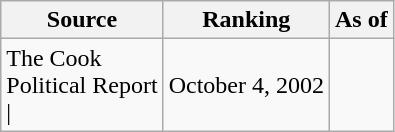<table class="wikitable" style="text-align:center">
<tr>
<th>Source</th>
<th>Ranking</th>
<th>As of</th>
</tr>
<tr>
<td align=left>The Cook<br>Political Report<br>| </td>
<td>October 4, 2002</td>
</tr>
</table>
